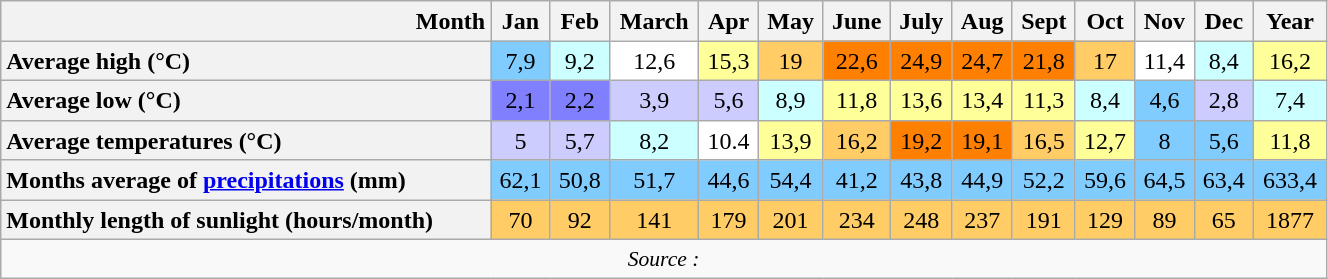<table width="70%" class="wikitable" style="text-align:center;font-size:100%;line-height:120%">
<tr>
<th style="text-align:right">Month</th>
<th>Jan</th>
<th>Feb</th>
<th>March</th>
<th>Apr</th>
<th>May</th>
<th>June</th>
<th>July</th>
<th>Aug</th>
<th>Sept</th>
<th>Oct</th>
<th>Nov</th>
<th>Dec</th>
<th>Year</th>
</tr>
<tr>
<th style="text-align:left">Average high (°C)</th>
<td style="background:#80CCFF">7,9</td>
<td style="background:#CCFFFF">9,2</td>
<td style="background:#FFFFFF">12,6</td>
<td style="background:#FFFF99">15,3</td>
<td style="background:#FFCC66">19</td>
<td style="background:#FF8000">22,6</td>
<td style="background:#FF8000">24,9</td>
<td style="background:#FF8000">24,7</td>
<td style="background:#FF8000">21,8</td>
<td style="background:#FFCC66">17</td>
<td style="background:#FFFFFF">11,4</td>
<td style="background:#CCFFFF">8,4</td>
<td style="background:#FFFF99">16,2</td>
</tr>
<tr>
<th style="text-align:left">Average low (°C)</th>
<td style="background:#8080FF">2,1</td>
<td style="background:#8080FF">2,2</td>
<td style="background:#CCCCFF">3,9</td>
<td style="background:#CCCCFF">5,6</td>
<td style="background:#CCFFFF">8,9</td>
<td style="background:#FFFF99">11,8</td>
<td style="background:#FFFF99">13,6</td>
<td style="background:#FFFF99">13,4</td>
<td style="background:#FFFF99">11,3</td>
<td style="background:#CCFFFF">8,4</td>
<td style="background:#80CCFF">4,6</td>
<td style="background:#CCCCFF">2,8</td>
<td style="background:#CCFFFF">7,4</td>
</tr>
<tr>
<th style="text-align:left">Average temperatures (°C)</th>
<td style="background:#CCCCFF">5</td>
<td style="background:#CCCCFF">5,7</td>
<td style="background:#CCFFFF">8,2</td>
<td style="background:#FFFFFF">10.4</td>
<td style="background:#FFFF99">13,9</td>
<td style="background:#FFCC66">16,2</td>
<td style="background:#FF8000">19,2</td>
<td style="background:#FF8000">19,1</td>
<td style="background:#FFCC66">16,5</td>
<td style="background:#FFFF99">12,7</td>
<td style="background:#80CCFF">8</td>
<td style="background:#80CCFF">5,6</td>
<td style="background:#FFFF99">11,8</td>
</tr>
<tr>
<th style="text-align:left">Months average of <a href='#'>precipitations</a> (mm)</th>
<td style="background:#80CCFF">62,1</td>
<td style="background:#80CCFF">50,8</td>
<td style="background:#80CCFF">51,7</td>
<td style="background:#80CCFF">44,6</td>
<td style="background:#80CCFF">54,4</td>
<td style="background:#80CCFF">41,2</td>
<td style="background:#80CCFF">43,8</td>
<td style="background:#80CCFF">44,9</td>
<td style="background:#80CCFF">52,2</td>
<td style="background:#80CCFF">59,6</td>
<td style="background:#80CCFF">64,5</td>
<td style="background:#80CCFF">63,4</td>
<td style="background:#80CCFF">633,4</td>
</tr>
<tr>
<th style="text-align:left">Monthly length of sunlight  (hours/month)</th>
<td style="background:#FFCC66">70</td>
<td style="background:#FFCC66">92</td>
<td style="background:#FFCC66">141</td>
<td style="background:#FFCC66">179</td>
<td style="background:#FFCC66">201</td>
<td style="background:#FFCC66">234</td>
<td style="background:#FFCC66">248</td>
<td style="background:#FFCC66">237</td>
<td style="background:#FFCC66">191</td>
<td style="background:#FFCC66">129</td>
<td style="background:#FFCC66">89</td>
<td style="background:#FFCC66">65</td>
<td style="background:#FFCC66">1877</td>
</tr>
<tr>
<td colspan="14" style="font-size:90%;text-align:center"><em>Source : </em></td>
</tr>
</table>
